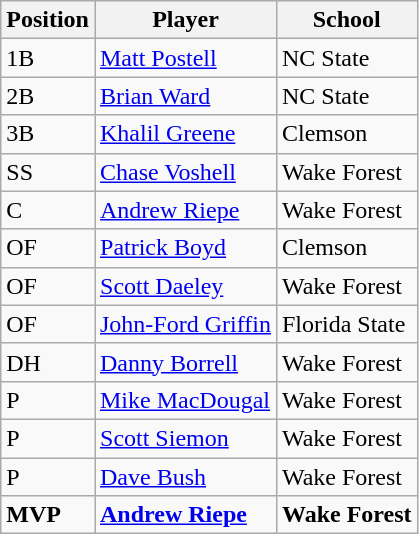<table class="wikitable">
<tr>
<th>Position</th>
<th>Player</th>
<th>School</th>
</tr>
<tr>
<td>1B</td>
<td><a href='#'>Matt Postell</a></td>
<td>NC State</td>
</tr>
<tr>
<td>2B</td>
<td><a href='#'>Brian Ward</a></td>
<td>NC State</td>
</tr>
<tr>
<td>3B</td>
<td><a href='#'>Khalil Greene</a></td>
<td>Clemson</td>
</tr>
<tr>
<td>SS</td>
<td><a href='#'>Chase Voshell</a></td>
<td>Wake Forest</td>
</tr>
<tr>
<td>C</td>
<td><a href='#'>Andrew Riepe</a></td>
<td>Wake Forest</td>
</tr>
<tr>
<td>OF</td>
<td><a href='#'>Patrick Boyd</a></td>
<td>Clemson</td>
</tr>
<tr>
<td>OF</td>
<td><a href='#'>Scott Daeley</a></td>
<td>Wake Forest</td>
</tr>
<tr>
<td>OF</td>
<td><a href='#'>John-Ford Griffin</a></td>
<td>Florida State</td>
</tr>
<tr>
<td>DH</td>
<td><a href='#'>Danny Borrell</a></td>
<td>Wake Forest</td>
</tr>
<tr>
<td>P</td>
<td><a href='#'>Mike MacDougal</a></td>
<td>Wake Forest</td>
</tr>
<tr>
<td>P</td>
<td><a href='#'>Scott Siemon</a></td>
<td>Wake Forest</td>
</tr>
<tr>
<td>P</td>
<td><a href='#'>Dave Bush</a></td>
<td>Wake Forest</td>
</tr>
<tr>
<td><strong>MVP</strong></td>
<td><strong><a href='#'>Andrew Riepe</a></strong></td>
<td><strong>Wake Forest</strong></td>
</tr>
</table>
